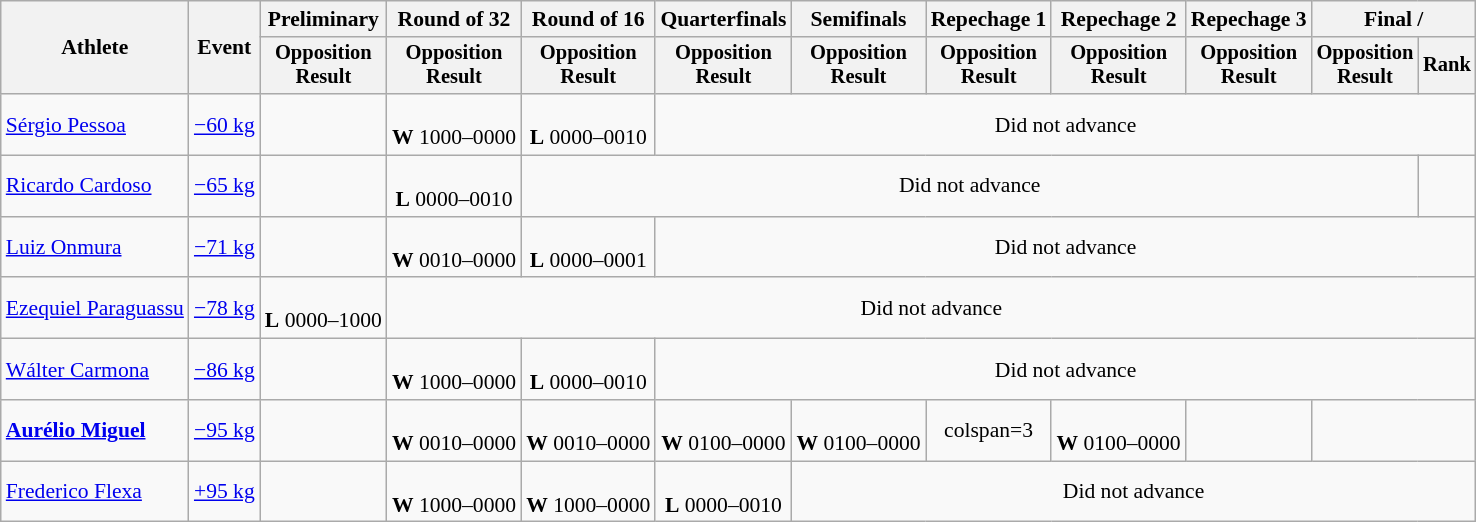<table class="wikitable" style="font-size:90%">
<tr>
<th rowspan="2">Athlete</th>
<th rowspan="2">Event</th>
<th>Preliminary</th>
<th>Round of 32</th>
<th>Round of 16</th>
<th>Quarterfinals</th>
<th>Semifinals</th>
<th>Repechage 1</th>
<th>Repechage 2</th>
<th>Repechage 3</th>
<th colspan=2>Final / </th>
</tr>
<tr style="font-size:95%">
<th>Opposition<br>Result</th>
<th>Opposition<br>Result</th>
<th>Opposition<br>Result</th>
<th>Opposition<br>Result</th>
<th>Opposition<br>Result</th>
<th>Opposition<br>Result</th>
<th>Opposition<br>Result</th>
<th>Opposition<br>Result</th>
<th>Opposition<br>Result</th>
<th>Rank</th>
</tr>
<tr align=center>
<td align=left><a href='#'>Sérgio Pessoa</a></td>
<td align=left><a href='#'>−60 kg</a></td>
<td></td>
<td><br><strong>W</strong> 1000–0000</td>
<td><br><strong>L</strong> 0000–0010</td>
<td colspan=7>Did not advance</td>
</tr>
<tr align=center>
<td align=left><a href='#'>Ricardo Cardoso</a></td>
<td align=left><a href='#'>−65 kg</a></td>
<td></td>
<td><br><strong>L</strong> 0000–0010</td>
<td colspan=7>Did not advance</td>
</tr>
<tr align=center>
<td align=left><a href='#'>Luiz Onmura</a></td>
<td align=left><a href='#'>−71 kg</a></td>
<td></td>
<td><br><strong>W</strong> 0010–0000</td>
<td><br><strong>L</strong> 0000–0001</td>
<td colspan=7>Did not advance</td>
</tr>
<tr align=center>
<td align=left><a href='#'>Ezequiel Paraguassu</a></td>
<td align=left><a href='#'>−78 kg</a></td>
<td><br><strong>L</strong> 0000–1000</td>
<td colspan=9>Did not advance</td>
</tr>
<tr align=center>
<td align=left><a href='#'>Wálter Carmona</a></td>
<td align=left><a href='#'>−86 kg</a></td>
<td></td>
<td><br><strong>W</strong> 1000–0000</td>
<td><br><strong>L</strong> 0000–0010</td>
<td colspan=7>Did not advance</td>
</tr>
<tr align=center>
<td align=left><strong><a href='#'>Aurélio Miguel</a></strong></td>
<td align=left><a href='#'>−95 kg</a></td>
<td></td>
<td><br><strong>W</strong> 0010–0000</td>
<td><br><strong>W</strong> 0010–0000</td>
<td><br><strong>W</strong> 0100–0000</td>
<td><br><strong>W</strong> 0100–0000</td>
<td>colspan=3 </td>
<td><br><strong>W</strong> 0100–0000</td>
<td></td>
</tr>
<tr align=center>
<td align=left><a href='#'>Frederico Flexa</a></td>
<td align=left><a href='#'>+95 kg</a></td>
<td></td>
<td><br><strong>W</strong> 1000–0000</td>
<td><br><strong>W</strong> 1000–0000</td>
<td><br><strong>L</strong> 0000–0010</td>
<td colspan=7>Did not advance</td>
</tr>
</table>
